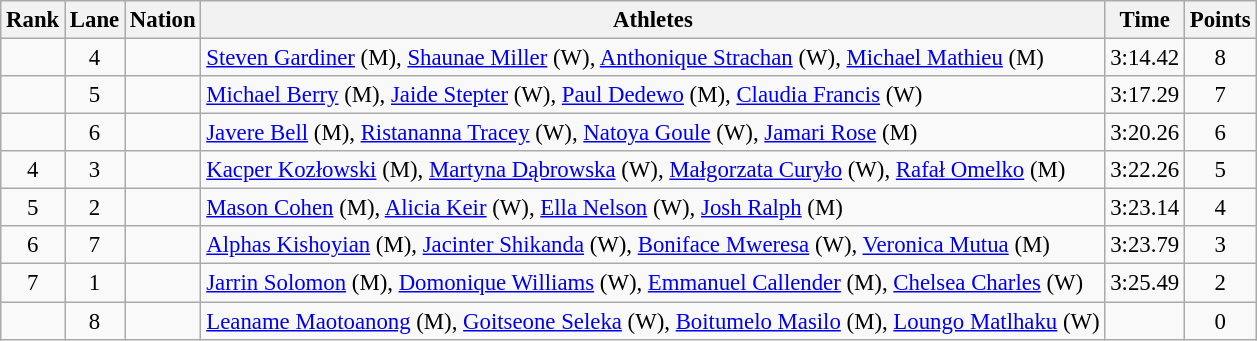<table class="wikitable sortable" style="text-align:center;font-size:95%">
<tr>
<th>Rank</th>
<th>Lane</th>
<th>Nation</th>
<th>Athletes</th>
<th>Time</th>
<th>Points</th>
</tr>
<tr>
<td></td>
<td>4</td>
<td align=left></td>
<td align=left><a href='#'>Steven Gardiner</a> (M), <a href='#'>Shaunae Miller</a> (W), <a href='#'>Anthonique Strachan</a> (W), <a href='#'>Michael Mathieu</a> (M)</td>
<td>3:14.42</td>
<td>8</td>
</tr>
<tr>
<td></td>
<td>5</td>
<td align=left></td>
<td align=left><a href='#'>Michael Berry</a> (M), <a href='#'>Jaide Stepter</a> (W), <a href='#'>Paul Dedewo</a> (M), <a href='#'>Claudia Francis</a> (W)</td>
<td>3:17.29</td>
<td>7</td>
</tr>
<tr>
<td></td>
<td>6</td>
<td align=left></td>
<td align=left><a href='#'>Javere Bell</a> (M), <a href='#'>Ristananna Tracey</a> (W), <a href='#'>Natoya Goule</a> (W), <a href='#'>Jamari Rose</a> (M)</td>
<td>3:20.26</td>
<td>6</td>
</tr>
<tr>
<td>4</td>
<td>3</td>
<td align=left></td>
<td align=left><a href='#'>Kacper Kozłowski</a> (M), <a href='#'>Martyna Dąbrowska</a> (W), <a href='#'>Małgorzata Curyło</a> (W), <a href='#'>Rafał Omelko</a> (M)</td>
<td>3:22.26</td>
<td>5</td>
</tr>
<tr>
<td>5</td>
<td>2</td>
<td align=left></td>
<td align=left><a href='#'>Mason Cohen</a> (M), <a href='#'>Alicia Keir</a> (W), <a href='#'>Ella Nelson</a> (W), <a href='#'>Josh Ralph</a> (M)</td>
<td>3:23.14</td>
<td>4</td>
</tr>
<tr>
<td>6</td>
<td>7</td>
<td align=left></td>
<td align=left><a href='#'>Alphas Kishoyian</a> (M), <a href='#'>Jacinter Shikanda</a> (W), <a href='#'>Boniface Mweresa</a> (W), <a href='#'>Veronica Mutua</a> (M)</td>
<td>3:23.79</td>
<td>3</td>
</tr>
<tr>
<td>7</td>
<td>1</td>
<td align=left></td>
<td align=left><a href='#'>Jarrin Solomon</a> (M), <a href='#'>Domonique Williams</a> (W), <a href='#'>Emmanuel Callender</a> (M), <a href='#'>Chelsea Charles</a> (W)</td>
<td>3:25.49</td>
<td>2</td>
</tr>
<tr>
<td></td>
<td>8</td>
<td align=left></td>
<td align=left><a href='#'>Leaname Maotoanong</a> (M), <a href='#'>Goitseone Seleka</a> (W), <a href='#'>Boitumelo Masilo</a> (M), <a href='#'>Loungo Matlhaku</a> (W)</td>
<td></td>
<td>0</td>
</tr>
</table>
